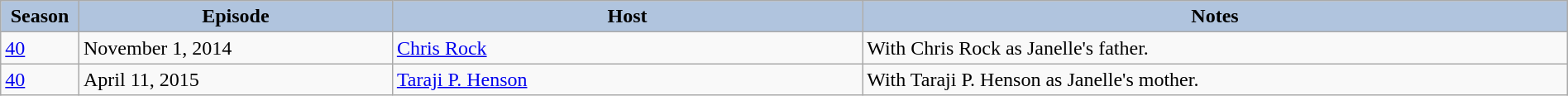<table class="wikitable" style="width:100%;">
<tr>
<th style="background:#B0C4DE;" width="5%">Season</th>
<th style="background:#B0C4DE;" width="20%">Episode</th>
<th style="background:#B0C4DE;" width="30%">Host</th>
<th style="background:#B0C4DE;" width="45%">Notes</th>
</tr>
<tr>
<td><a href='#'>40</a></td>
<td>November 1, 2014</td>
<td><a href='#'>Chris Rock</a></td>
<td>With Chris Rock as Janelle's father.</td>
</tr>
<tr>
<td><a href='#'>40</a></td>
<td>April 11, 2015</td>
<td><a href='#'>Taraji P. Henson</a></td>
<td>With Taraji P. Henson as Janelle's mother.</td>
</tr>
</table>
